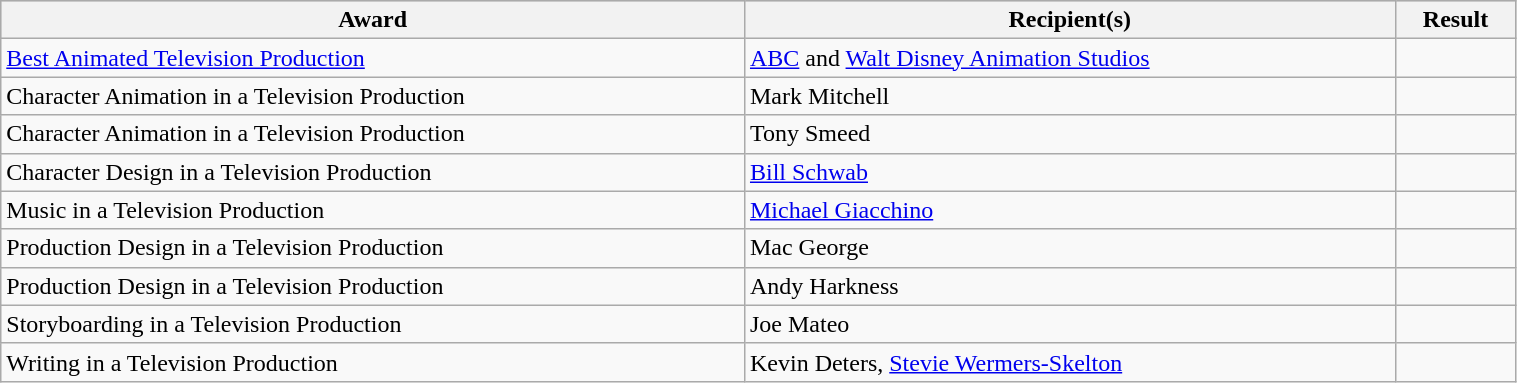<table class="wikitable" width="80%">
<tr bgcolor="#CCCCCC">
<th>Award</th>
<th>Recipient(s)</th>
<th>Result</th>
</tr>
<tr>
<td><a href='#'>Best Animated Television Production</a></td>
<td><a href='#'>ABC</a> and <a href='#'>Walt Disney Animation Studios</a></td>
<td></td>
</tr>
<tr>
<td>Character Animation in a Television Production</td>
<td>Mark Mitchell</td>
<td></td>
</tr>
<tr>
<td>Character Animation in a Television Production</td>
<td>Tony Smeed</td>
<td></td>
</tr>
<tr>
<td>Character Design in a Television Production</td>
<td><a href='#'>Bill Schwab</a></td>
<td></td>
</tr>
<tr>
<td>Music in a Television Production</td>
<td><a href='#'>Michael Giacchino</a></td>
<td></td>
</tr>
<tr>
<td>Production Design in a Television Production</td>
<td>Mac George</td>
<td></td>
</tr>
<tr>
<td>Production Design in a Television Production</td>
<td>Andy Harkness</td>
<td></td>
</tr>
<tr>
<td>Storyboarding in a Television Production</td>
<td>Joe Mateo</td>
<td></td>
</tr>
<tr>
<td>Writing in a Television Production</td>
<td>Kevin Deters, <a href='#'>Stevie Wermers-Skelton</a></td>
<td></td>
</tr>
</table>
